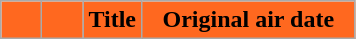<table class=wikitable style="background:#FFFFFF">
<tr>
<th style="background:#FF681F; width:20px"></th>
<th style="background:#FF681F; width:20px"></th>
<th style="background:#FF681F">Title</th>
<th style="background:#FF681F; width:135px">Original air date<br>





</th>
</tr>
</table>
